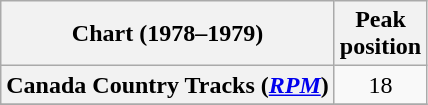<table class="wikitable sortable plainrowheaders" style="text-align:center">
<tr>
<th scope="col">Chart (1978–1979)</th>
<th scope="col">Peak<br>position</th>
</tr>
<tr>
<th scope="row">Canada Country Tracks (<em><a href='#'>RPM</a></em>)</th>
<td align="center">18</td>
</tr>
<tr>
</tr>
</table>
